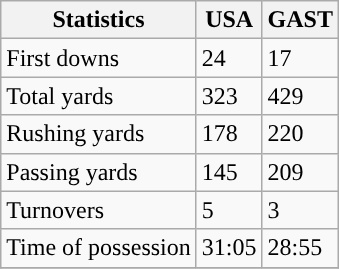<table class="wikitable">
<tr>
<th>Statistics</th>
<th>USA</th>
<th>GAST</th>
</tr>
<tr>
<td>First downs</td>
<td>24</td>
<td>17</td>
</tr>
<tr>
<td>Total yards</td>
<td>323</td>
<td>429</td>
</tr>
<tr>
<td>Rushing yards</td>
<td>178</td>
<td>220</td>
</tr>
<tr>
<td>Passing yards</td>
<td>145</td>
<td>209</td>
</tr>
<tr>
<td>Turnovers</td>
<td>5</td>
<td>3</td>
</tr>
<tr>
<td>Time of possession</td>
<td>31:05</td>
<td>28:55</td>
</tr>
<tr>
</tr>
</table>
